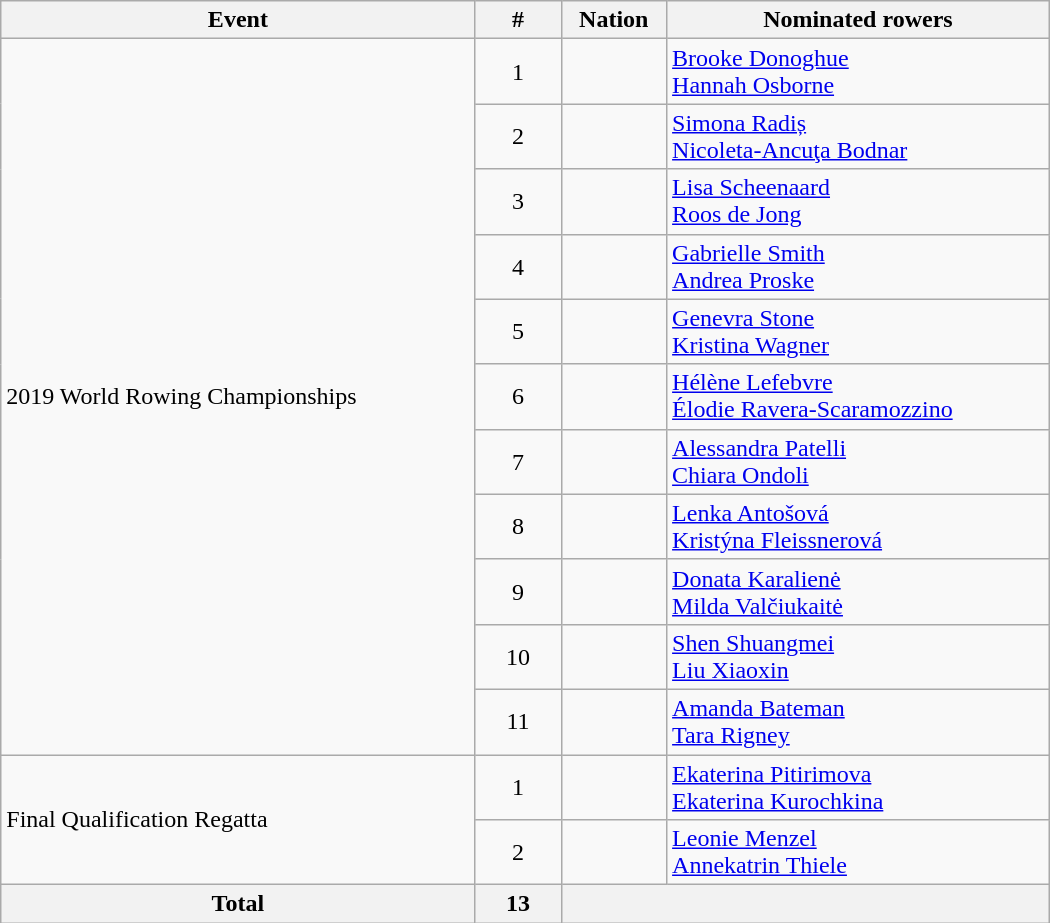<table class="wikitable"  style="width:700px; text-align:center;">
<tr>
<th>Event</th>
<th width=50>#</th>
<th>Nation</th>
<th>Nominated rowers</th>
</tr>
<tr>
<td rowspan=11 align=left>2019 World Rowing Championships</td>
<td>1</td>
<td align=left></td>
<td align=left><a href='#'>Brooke Donoghue</a><br><a href='#'>Hannah Osborne</a></td>
</tr>
<tr>
<td>2</td>
<td align=left></td>
<td align=left><a href='#'>Simona Radiș</a><br><a href='#'>Nicoleta-Ancuţa Bodnar</a></td>
</tr>
<tr>
<td>3</td>
<td align=left></td>
<td align=left><a href='#'>Lisa Scheenaard</a><br><a href='#'>Roos de Jong</a></td>
</tr>
<tr>
<td>4</td>
<td align=left></td>
<td align=left><a href='#'>Gabrielle Smith</a><br><a href='#'>Andrea Proske</a></td>
</tr>
<tr>
<td>5</td>
<td align=left></td>
<td align=left><a href='#'>Genevra Stone</a><br><a href='#'>Kristina Wagner</a></td>
</tr>
<tr>
<td>6</td>
<td align=left></td>
<td align=left><a href='#'>Hélène Lefebvre</a><br><a href='#'>Élodie Ravera-Scaramozzino</a></td>
</tr>
<tr>
<td>7</td>
<td align=left></td>
<td align=left><a href='#'>Alessandra Patelli</a><br><a href='#'>Chiara Ondoli</a></td>
</tr>
<tr>
<td>8</td>
<td align=left></td>
<td align=left><a href='#'>Lenka Antošová</a><br><a href='#'>Kristýna Fleissnerová</a></td>
</tr>
<tr>
<td>9</td>
<td align=left></td>
<td align=left><a href='#'>Donata Karalienė</a><br><a href='#'>Milda Valčiukaitė</a></td>
</tr>
<tr>
<td>10</td>
<td align=left></td>
<td align=left><a href='#'>Shen Shuangmei</a><br><a href='#'>Liu Xiaoxin</a></td>
</tr>
<tr>
<td>11</td>
<td align=left></td>
<td align=left><a href='#'>Amanda Bateman</a><br><a href='#'>Tara Rigney</a></td>
</tr>
<tr>
<td rowspan=2 align=left>Final Qualification Regatta</td>
<td>1</td>
<td align=left></td>
<td align=left><a href='#'>Ekaterina Pitirimova</a><br><a href='#'>Ekaterina Kurochkina</a></td>
</tr>
<tr>
<td>2</td>
<td align=left></td>
<td align=left><a href='#'>Leonie Menzel</a><br><a href='#'>Annekatrin Thiele</a></td>
</tr>
<tr>
<th>Total</th>
<th>13</th>
<th colspan=2></th>
</tr>
</table>
